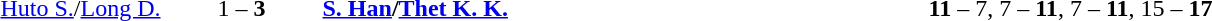<table>
<tr>
<th width=400></th>
<th width=100></th>
<th width=400></th>
</tr>
<tr>
<td align=right><a href='#'>Huto S.</a>/<a href='#'>Long D.</a> </td>
<td align=center>1 – <strong>3</strong></td>
<td> <strong><a href='#'>S. Han</a>/<a href='#'>Thet K. K.</a></strong></td>
<td><strong>11</strong> – 7, 7 – <strong>11</strong>, 7 – <strong>11</strong>, 15 – <strong>17</strong></td>
</tr>
</table>
